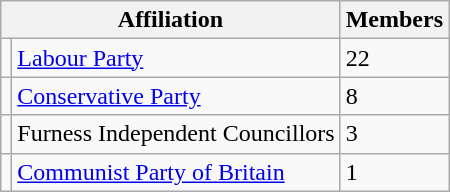<table class="wikitable">
<tr style="vertical-align: top;">
<th scope="col" colspan="2">Affiliation</th>
<th scope="col">Members</th>
</tr>
<tr>
<td></td>
<td><a href='#'>Labour Party</a></td>
<td>22</td>
</tr>
<tr>
<td></td>
<td><a href='#'>Conservative Party</a></td>
<td>8</td>
</tr>
<tr>
<td></td>
<td>Furness Independent Councillors</td>
<td>3</td>
</tr>
<tr>
<td></td>
<td><a href='#'>Communist Party of Britain</a></td>
<td>1</td>
</tr>
</table>
